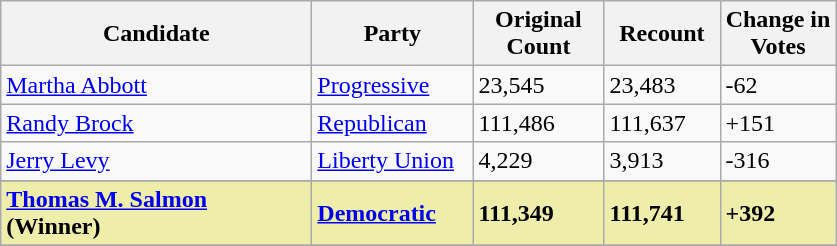<table class="wikitable">
<tr>
<th width="200px">Candidate</th>
<th width="100px">Party</th>
<th width="80px">Original Count</th>
<th width="70px">Recount</th>
<th width="70px">Change in Votes</th>
</tr>
<tr>
<td><a href='#'>Martha Abbott</a></td>
<td><a href='#'>Progressive</a></td>
<td>23,545</td>
<td>23,483</td>
<td>-62</td>
</tr>
<tr>
<td><a href='#'>Randy Brock</a></td>
<td><a href='#'>Republican</a></td>
<td>111,486</td>
<td>111,637</td>
<td>+151</td>
</tr>
<tr>
<td><a href='#'>Jerry Levy</a></td>
<td><a href='#'>Liberty Union</a></td>
<td>4,229</td>
<td>3,913</td>
<td>-316</td>
</tr>
<tr>
</tr>
<tr bgcolor="#eeeeaa">
<td><strong><a href='#'>Thomas M. Salmon</a> (Winner)</strong></td>
<td><strong><a href='#'>Democratic</a></strong></td>
<td><strong>111,349</strong></td>
<td><strong>111,741</strong></td>
<td><strong>+392</strong></td>
</tr>
<tr>
</tr>
</table>
